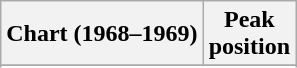<table class="wikitable plainrowheaders" style="text-align:center">
<tr>
<th scope="col">Chart (1968–1969)</th>
<th scope="col">Peak<br>position</th>
</tr>
<tr>
</tr>
<tr>
</tr>
<tr>
</tr>
</table>
